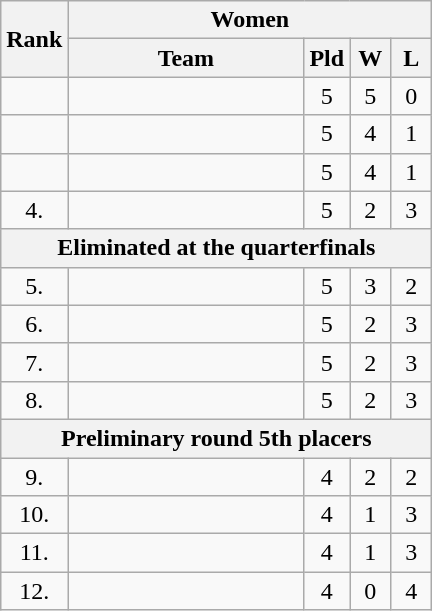<table class=wikitable>
<tr>
<th rowspan=2>Rank</th>
<th colspan=4>Women</th>
</tr>
<tr>
<th width=150px>Team</th>
<th width=20px>Pld</th>
<th width=20px>W</th>
<th width=20px>L</th>
</tr>
<tr align=center>
<td></td>
<td align=left></td>
<td>5</td>
<td>5</td>
<td>0</td>
</tr>
<tr align=center>
<td></td>
<td align=left></td>
<td>5</td>
<td>4</td>
<td>1</td>
</tr>
<tr align=center>
<td></td>
<td align=left></td>
<td>5</td>
<td>4</td>
<td>1</td>
</tr>
<tr align=center>
<td>4.</td>
<td align=left></td>
<td>5</td>
<td>2</td>
<td>3</td>
</tr>
<tr>
<th colspan=9>Eliminated at the quarterfinals</th>
</tr>
<tr align=center>
<td>5.</td>
<td align=left></td>
<td>5</td>
<td>3</td>
<td>2</td>
</tr>
<tr align=center>
<td>6.</td>
<td align=left></td>
<td>5</td>
<td>2</td>
<td>3</td>
</tr>
<tr align=center>
<td>7.</td>
<td align=left></td>
<td>5</td>
<td>2</td>
<td>3</td>
</tr>
<tr align=center>
<td>8.</td>
<td align=left></td>
<td>5</td>
<td>2</td>
<td>3</td>
</tr>
<tr>
<th colspan=9>Preliminary round 5th placers</th>
</tr>
<tr align=center>
<td>9.</td>
<td align=left></td>
<td>4</td>
<td>2</td>
<td>2</td>
</tr>
<tr align=center>
<td>10.</td>
<td align=left></td>
<td>4</td>
<td>1</td>
<td>3</td>
</tr>
<tr align=center>
<td>11.</td>
<td align=left></td>
<td>4</td>
<td>1</td>
<td>3</td>
</tr>
<tr align=center>
<td>12.</td>
<td align=left></td>
<td>4</td>
<td>0</td>
<td>4</td>
</tr>
</table>
